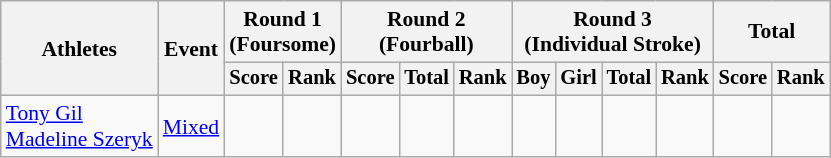<table class="wikitable" style="font-size:90%">
<tr>
<th rowspan="2">Athletes</th>
<th rowspan="2">Event</th>
<th colspan="2">Round 1<br>(Foursome)</th>
<th colspan="3">Round 2<br>(Fourball)</th>
<th colspan="4">Round 3<br>(Individual Stroke)</th>
<th colspan="2">Total</th>
</tr>
<tr style="font-size:95%">
<th>Score</th>
<th>Rank</th>
<th>Score</th>
<th>Total</th>
<th>Rank</th>
<th>Boy</th>
<th>Girl</th>
<th>Total</th>
<th>Rank</th>
<th>Score</th>
<th>Rank</th>
</tr>
<tr align=center>
<td align=left><a href='#'>Tony Gil</a><br><a href='#'>Madeline Szeryk</a></td>
<td align=left><a href='#'>Mixed</a></td>
<td></td>
<td></td>
<td></td>
<td></td>
<td></td>
<td></td>
<td></td>
<td></td>
<td></td>
<td></td>
<td></td>
</tr>
</table>
